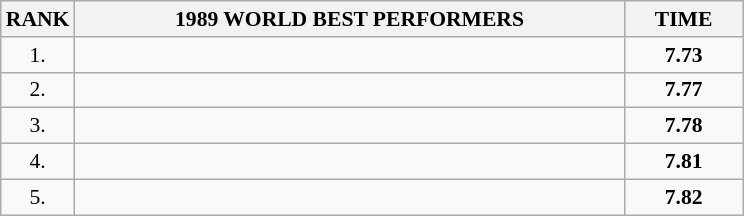<table class="wikitable" style="border-collapse: collapse; font-size: 90%;">
<tr>
<th>RANK</th>
<th align="center" style="width: 25em">1989 WORLD BEST PERFORMERS</th>
<th align="center" style="width: 5em">TIME</th>
</tr>
<tr>
<td align="center">1.</td>
<td></td>
<td align="center"><strong>7.73</strong></td>
</tr>
<tr>
<td align="center">2.</td>
<td></td>
<td align="center"><strong>7.77</strong></td>
</tr>
<tr>
<td align="center">3.</td>
<td></td>
<td align="center"><strong>7.78</strong></td>
</tr>
<tr>
<td align="center">4.</td>
<td></td>
<td align="center"><strong>7.81</strong></td>
</tr>
<tr>
<td align="center">5.</td>
<td></td>
<td align="center"><strong>7.82</strong></td>
</tr>
</table>
